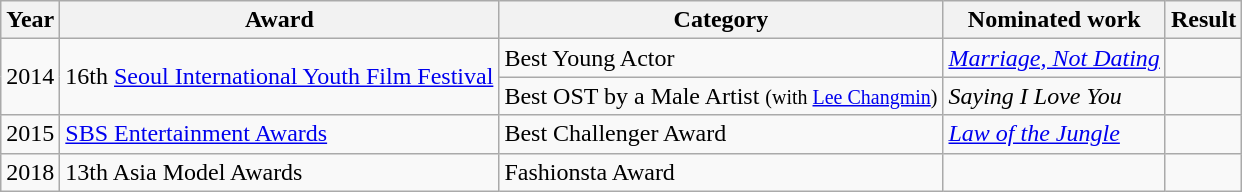<table class="wikitable">
<tr>
<th>Year</th>
<th>Award</th>
<th>Category</th>
<th>Nominated work</th>
<th>Result</th>
</tr>
<tr>
<td rowspan="2">2014</td>
<td rowspan="2">16th <a href='#'>Seoul International Youth Film Festival</a></td>
<td>Best Young Actor</td>
<td><em><a href='#'>Marriage, Not Dating</a></em></td>
<td></td>
</tr>
<tr>
<td>Best OST by a Male Artist <small>(with <a href='#'>Lee Changmin</a>)</small></td>
<td><em>Saying I Love You</em></td>
<td></td>
</tr>
<tr>
<td>2015</td>
<td><a href='#'>SBS Entertainment Awards</a></td>
<td>Best Challenger Award</td>
<td><em><a href='#'>Law of the Jungle</a></em></td>
<td></td>
</tr>
<tr>
<td>2018</td>
<td>13th Asia Model Awards</td>
<td>Fashionsta Award</td>
<td></td>
<td></td>
</tr>
</table>
